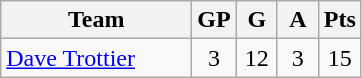<table class="wikitable">
<tr>
<th width="120">Team</th>
<th width="20">GP</th>
<th width="20">G</th>
<th width="20">A</th>
<th width="20">Pts</th>
</tr>
<tr align=center>
<td align=left> <a href='#'>Dave Trottier</a></td>
<td>3</td>
<td>12</td>
<td>3</td>
<td>15</td>
</tr>
</table>
